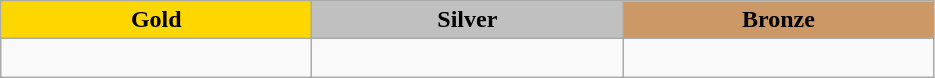<table class="wikitable" style="text-align:left">
<tr align="center">
<td width=200 bgcolor=gold><strong>Gold</strong></td>
<td width=200 bgcolor=silver><strong>Silver</strong></td>
<td width=200 bgcolor=CC9966><strong>Bronze</strong></td>
</tr>
<tr>
<td></td>
<td></td>
<td><br></td>
</tr>
</table>
